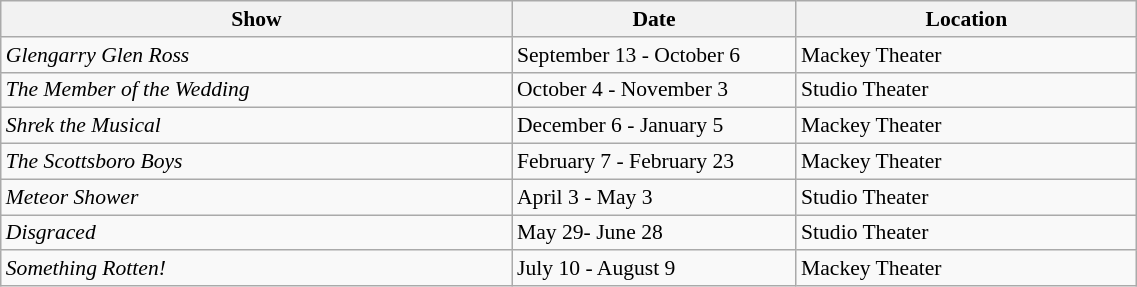<table class="wikitable" style="font-size:90%; width:60%">
<tr>
<th style="width:45%;">Show</th>
<th style="width:25%;">Date</th>
<th style="width:30%;">Location</th>
</tr>
<tr>
<td><em>Glengarry Glen Ross</em></td>
<td>September 13 - October 6</td>
<td>Mackey Theater</td>
</tr>
<tr>
<td><em>The Member of the Wedding</em></td>
<td>October 4 - November 3</td>
<td>Studio Theater</td>
</tr>
<tr>
<td><em>Shrek the Musical</em></td>
<td>December 6 - January 5</td>
<td>Mackey Theater</td>
</tr>
<tr>
<td><em>The Scottsboro Boys</em></td>
<td>February 7 - February 23</td>
<td>Mackey Theater</td>
</tr>
<tr>
<td><em>Meteor Shower</em></td>
<td>April 3 - May 3</td>
<td>Studio Theater</td>
</tr>
<tr>
<td><em>Disgraced</em></td>
<td>May 29- June 28</td>
<td>Studio Theater</td>
</tr>
<tr>
<td><em>Something Rotten!</em></td>
<td>July 10 - August 9</td>
<td>Mackey Theater</td>
</tr>
</table>
